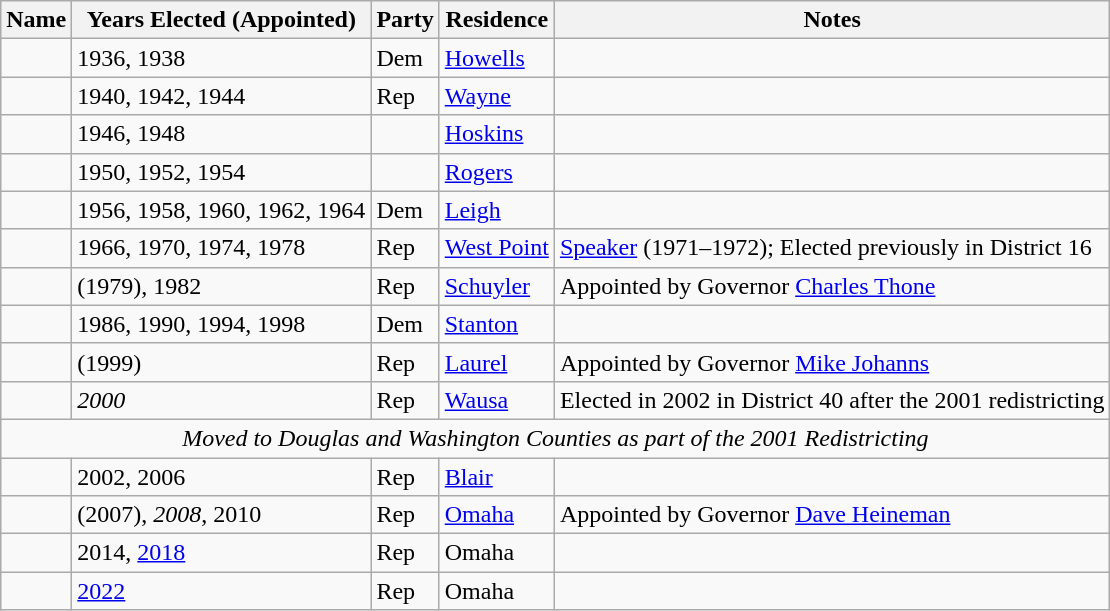<table class="wikitable sortable">
<tr>
<th>Name</th>
<th>Years Elected (Appointed)</th>
<th>Party</th>
<th>Residence</th>
<th>Notes</th>
</tr>
<tr>
<td></td>
<td>1936, 1938</td>
<td>Dem</td>
<td><a href='#'>Howells</a></td>
<td></td>
</tr>
<tr>
<td></td>
<td>1940, 1942, 1944</td>
<td>Rep</td>
<td><a href='#'>Wayne</a></td>
<td></td>
</tr>
<tr>
<td></td>
<td>1946, 1948</td>
<td></td>
<td><a href='#'>Hoskins</a></td>
<td></td>
</tr>
<tr>
<td></td>
<td>1950, 1952, 1954</td>
<td></td>
<td><a href='#'>Rogers</a></td>
<td></td>
</tr>
<tr>
<td></td>
<td>1956, 1958, 1960, 1962, 1964</td>
<td>Dem</td>
<td><a href='#'>Leigh</a></td>
<td></td>
</tr>
<tr>
<td></td>
<td>1966, 1970, 1974, 1978</td>
<td>Rep</td>
<td><a href='#'>West Point</a></td>
<td><a href='#'>Speaker</a> (1971–1972); Elected previously in District 16</td>
</tr>
<tr>
<td></td>
<td>(1979), 1982</td>
<td>Rep</td>
<td><a href='#'>Schuyler</a></td>
<td>Appointed by Governor <a href='#'>Charles Thone</a></td>
</tr>
<tr>
<td></td>
<td>1986, 1990, 1994, 1998</td>
<td>Dem</td>
<td><a href='#'>Stanton</a></td>
<td></td>
</tr>
<tr>
<td></td>
<td>(1999)</td>
<td>Rep</td>
<td><a href='#'>Laurel</a></td>
<td>Appointed by Governor <a href='#'>Mike Johanns</a></td>
</tr>
<tr>
<td></td>
<td><em>2000</em></td>
<td>Rep</td>
<td><a href='#'>Wausa</a></td>
<td>Elected in 2002 in District 40 after the 2001 redistricting</td>
</tr>
<tr>
<td colspan=5 style=text-align:center><em>Moved to Douglas and Washington Counties as part of the 2001 Redistricting</em></td>
</tr>
<tr>
<td></td>
<td>2002, 2006</td>
<td>Rep</td>
<td><a href='#'>Blair</a></td>
<td></td>
</tr>
<tr>
<td></td>
<td>(2007), <em>2008</em>, 2010</td>
<td>Rep</td>
<td><a href='#'>Omaha</a></td>
<td>Appointed by Governor <a href='#'>Dave Heineman</a></td>
</tr>
<tr>
<td></td>
<td>2014, <a href='#'>2018</a></td>
<td>Rep</td>
<td>Omaha</td>
<td></td>
</tr>
<tr>
<td></td>
<td><a href='#'>2022</a></td>
<td>Rep</td>
<td>Omaha</td>
<td></td>
</tr>
</table>
